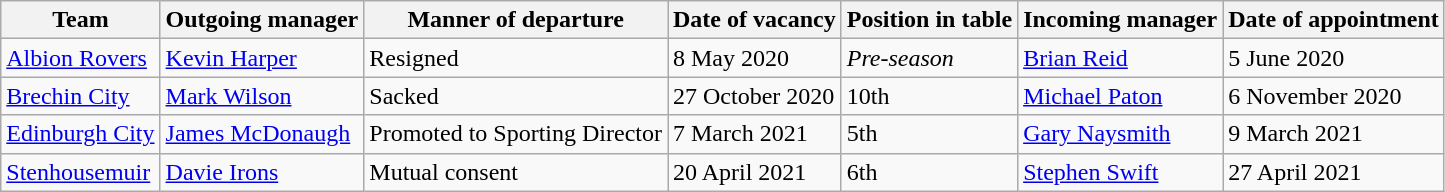<table class="wikitable sortable">
<tr>
<th>Team</th>
<th>Outgoing manager</th>
<th>Manner of departure</th>
<th>Date of vacancy</th>
<th>Position in table</th>
<th>Incoming manager</th>
<th>Date of appointment</th>
</tr>
<tr>
<td><a href='#'>Albion Rovers</a></td>
<td> <a href='#'>Kevin Harper</a></td>
<td>Resigned</td>
<td>8 May 2020</td>
<td><em>Pre-season</em></td>
<td> <a href='#'>Brian Reid</a></td>
<td>5 June 2020</td>
</tr>
<tr>
<td><a href='#'>Brechin City</a></td>
<td> <a href='#'>Mark Wilson</a></td>
<td>Sacked</td>
<td>27 October 2020</td>
<td>10th</td>
<td> <a href='#'>Michael Paton</a></td>
<td>6 November 2020</td>
</tr>
<tr>
<td><a href='#'>Edinburgh City</a></td>
<td> <a href='#'>James McDonaugh</a></td>
<td>Promoted to Sporting Director</td>
<td>7 March 2021</td>
<td>5th</td>
<td> <a href='#'>Gary Naysmith</a></td>
<td>9 March 2021</td>
</tr>
<tr>
<td><a href='#'>Stenhousemuir</a></td>
<td> <a href='#'>Davie Irons</a></td>
<td>Mutual consent</td>
<td>20 April 2021</td>
<td>6th</td>
<td> <a href='#'>Stephen Swift</a></td>
<td>27 April 2021</td>
</tr>
</table>
